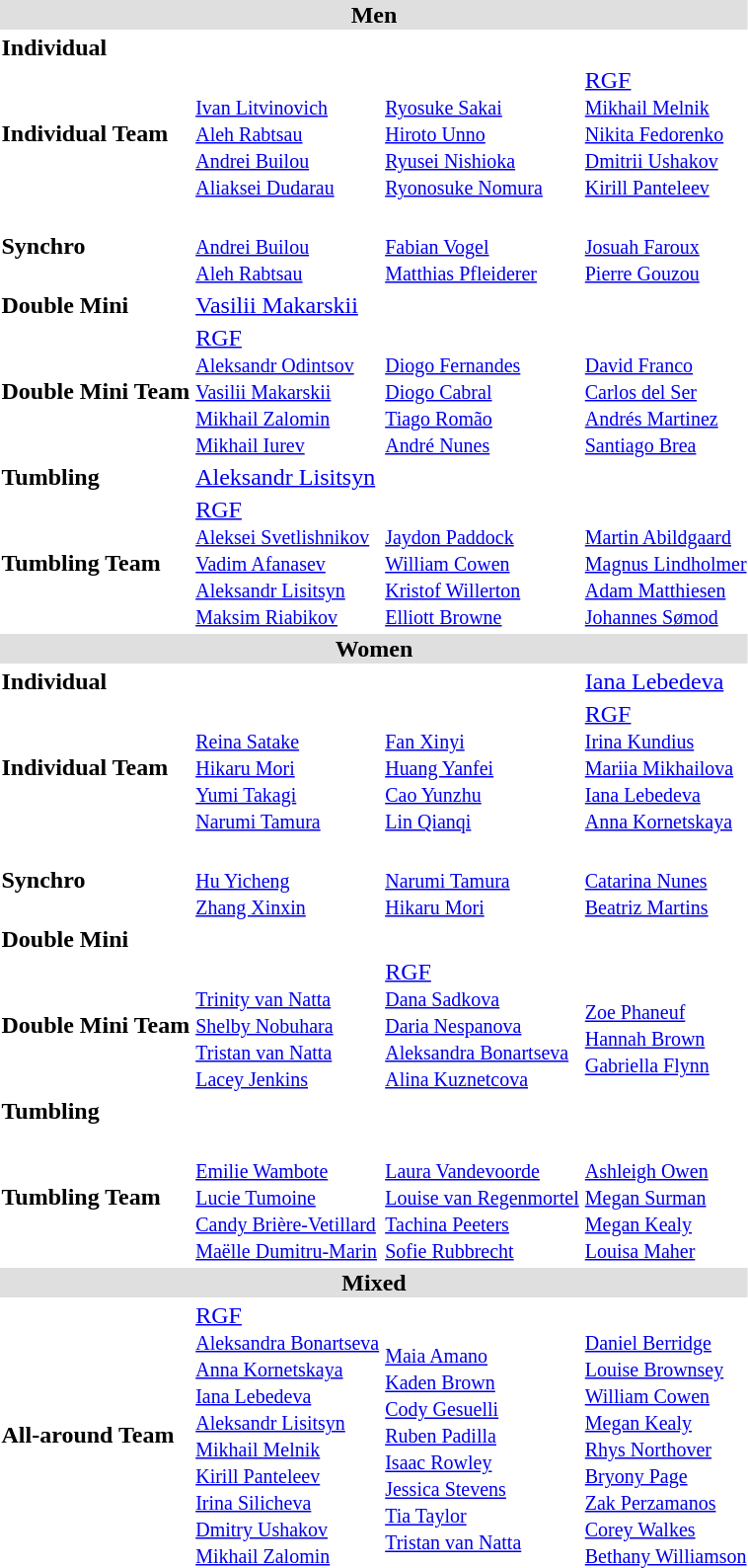<table>
<tr bgcolor="DFDFDF">
<td colspan="4" align="center"><strong>Men</strong></td>
</tr>
<tr>
<th scope=row style="text-align:left">Individual</th>
<td></td>
<td></td>
<td></td>
</tr>
<tr>
<th scope=row style="text-align:left">Individual Team</th>
<td><br><small><a href='#'>Ivan Litvinovich</a><br><a href='#'>Aleh Rabtsau</a><br><a href='#'>Andrei Builou</a><br><a href='#'>Aliaksei Dudarau</a></small></td>
<td><br><small><a href='#'>Ryosuke Sakai</a><br><a href='#'>Hiroto Unno</a><br><a href='#'>Ryusei Nishioka</a><br><a href='#'>Ryonosuke Nomura</a></small></td>
<td><a href='#'>RGF</a><br><small><a href='#'>Mikhail Melnik</a><br><a href='#'>Nikita Fedorenko</a><br><a href='#'>Dmitrii Ushakov</a><br><a href='#'>Kirill Panteleev</a></small></td>
</tr>
<tr>
<th scope=row style="text-align:left">Synchro</th>
<td><br><small><a href='#'>Andrei Builou</a><br><a href='#'>Aleh Rabtsau</a></small></td>
<td><br><small><a href='#'>Fabian Vogel</a><br><a href='#'>Matthias Pfleiderer</a></small></td>
<td><br><small><a href='#'>Josuah Faroux</a><br><a href='#'>Pierre Gouzou</a></small></td>
</tr>
<tr>
<th scope=row style="text-align:left">Double Mini</th>
<td><a href='#'>Vasilii Makarskii</a> </td>
<td></td>
<td></td>
</tr>
<tr>
<th scope=row style="text-align:left">Double Mini Team</th>
<td><a href='#'>RGF</a><br><small><a href='#'>Aleksandr Odintsov</a><br><a href='#'>Vasilii Makarskii</a><br><a href='#'>Mikhail Zalomin</a><br><a href='#'>Mikhail Iurev</a></small></td>
<td><br><small><a href='#'>Diogo Fernandes</a><br><a href='#'>Diogo Cabral</a><br><a href='#'>Tiago Romão</a><br><a href='#'>André Nunes</a></small></td>
<td><br><small><a href='#'>David Franco</a><br><a href='#'>Carlos del Ser</a><br><a href='#'>Andrés Martinez</a><br><a href='#'>Santiago Brea</a></small></td>
</tr>
<tr>
<th scope=row style="text-align:left">Tumbling</th>
<td><a href='#'>Aleksandr Lisitsyn</a> </td>
<td></td>
<td></td>
</tr>
<tr>
<th scope=row style="text-align:left">Tumbling Team</th>
<td><a href='#'>RGF</a><br><small><a href='#'>Aleksei Svetlishnikov</a><br><a href='#'>Vadim Afanasev</a><br><a href='#'>Aleksandr Lisitsyn</a><br><a href='#'>Maksim Riabikov</a></small></td>
<td><br><small><a href='#'>Jaydon Paddock</a><br><a href='#'>William Cowen</a><br><a href='#'>Kristof Willerton</a><br><a href='#'>Elliott Browne</a></small></td>
<td><br><small><a href='#'>Martin Abildgaard</a><br><a href='#'>Magnus Lindholmer</a><br><a href='#'>Adam Matthiesen</a><br><a href='#'>Johannes Sømod</a></small></td>
</tr>
<tr bgcolor="DFDFDF">
<td colspan="4" align="center"><strong>Women</strong></td>
</tr>
<tr>
<th scope=row style="text-align:left">Individual</th>
<td></td>
<td></td>
<td><a href='#'>Iana Lebedeva</a> </td>
</tr>
<tr>
<th scope=row style="text-align:left">Individual Team</th>
<td><br><small><a href='#'>Reina Satake</a><br><a href='#'>Hikaru Mori</a><br><a href='#'>Yumi Takagi</a><br><a href='#'>Narumi Tamura</a></small></td>
<td><br><small><a href='#'>Fan Xinyi</a><br><a href='#'>Huang Yanfei</a><br><a href='#'>Cao Yunzhu</a><br><a href='#'>Lin Qianqi</a></small></td>
<td><a href='#'>RGF</a><br><small><a href='#'>Irina Kundius</a><br><a href='#'>Mariia Mikhailova</a><br><a href='#'>Iana Lebedeva</a><br><a href='#'>Anna Kornetskaya</a></small></td>
</tr>
<tr>
<th scope=row style="text-align:left">Synchro</th>
<td><br><small><a href='#'>Hu Yicheng</a><br><a href='#'>Zhang Xinxin</a></small></td>
<td><br><small><a href='#'>Narumi Tamura</a><br><a href='#'>Hikaru Mori</a></small></td>
<td><br><small><a href='#'>Catarina Nunes</a><br><a href='#'>Beatriz Martins</a></small></td>
</tr>
<tr>
<th scope=row style="text-align:left">Double Mini</th>
<td></td>
<td></td>
<td></td>
</tr>
<tr>
<th scope=row style="text-align:left">Double Mini Team</th>
<td><br><small><a href='#'>Trinity van Natta</a><br><a href='#'>Shelby Nobuhara</a><br><a href='#'>Tristan van Natta</a><br><a href='#'>Lacey Jenkins</a></small></td>
<td><a href='#'>RGF</a><br><small><a href='#'>Dana Sadkova</a><br><a href='#'>Daria Nespanova</a><br><a href='#'>Aleksandra Bonartseva</a><br><a href='#'>Alina Kuznetcova</a></small></td>
<td><br><small><a href='#'>Zoe Phaneuf</a><br><a href='#'>Hannah Brown</a><br><a href='#'>Gabriella Flynn</a></small></td>
</tr>
<tr>
<th scope=row style="text-align:left">Tumbling</th>
<td></td>
<td></td>
<td></td>
</tr>
<tr>
<th scope=row style="text-align:left">Tumbling Team</th>
<td><br><small><a href='#'>Emilie Wambote</a><br><a href='#'>Lucie Tumoine</a><br><a href='#'>Candy Brière-Vetillard</a><br><a href='#'>Maëlle Dumitru-Marin</a></small></td>
<td><br><small><a href='#'>Laura Vandevoorde</a><br><a href='#'>Louise van Regenmortel</a><br><a href='#'>Tachina Peeters</a><br><a href='#'>Sofie Rubbrecht</a></small></td>
<td><br><small><a href='#'>Ashleigh Owen</a><br><a href='#'>Megan Surman</a><br><a href='#'>Megan Kealy</a><br><a href='#'>Louisa Maher</a></small></td>
</tr>
<tr bgcolor="DFDFDF">
<td colspan="4" align="center"><strong>Mixed</strong></td>
</tr>
<tr>
<th scope=row style="text-align:left">All-around Team</th>
<td><a href='#'>RGF</a><br><small><a href='#'>Aleksandra Bonartseva</a><br><a href='#'>Anna Kornetskaya</a><br><a href='#'>Iana Lebedeva</a><br><a href='#'>Aleksandr Lisitsyn</a><br><a href='#'>Mikhail Melnik</a><br><a href='#'>Kirill Panteleev</a><br><a href='#'>Irina Silicheva</a><br><a href='#'>Dmitry Ushakov</a><br><a href='#'>Mikhail Zalomin</a></small></td>
<td><br><small><a href='#'>Maia Amano</a><br><a href='#'>Kaden Brown</a><br><a href='#'>Cody Gesuelli</a><br><a href='#'>Ruben Padilla</a><br><a href='#'>Isaac Rowley</a><br><a href='#'>Jessica Stevens</a><br><a href='#'>Tia Taylor</a><br><a href='#'>Tristan van Natta</a></small></td>
<td><br><small><a href='#'>Daniel Berridge</a><br><a href='#'>Louise Brownsey</a><br><a href='#'>William Cowen</a><br><a href='#'>Megan Kealy</a><br><a href='#'>Rhys Northover</a><br><a href='#'>Bryony Page</a><br><a href='#'>Zak Perzamanos</a><br><a href='#'>Corey Walkes</a><br><a href='#'>Bethany Williamson</a></small></td>
</tr>
<tr>
</tr>
</table>
